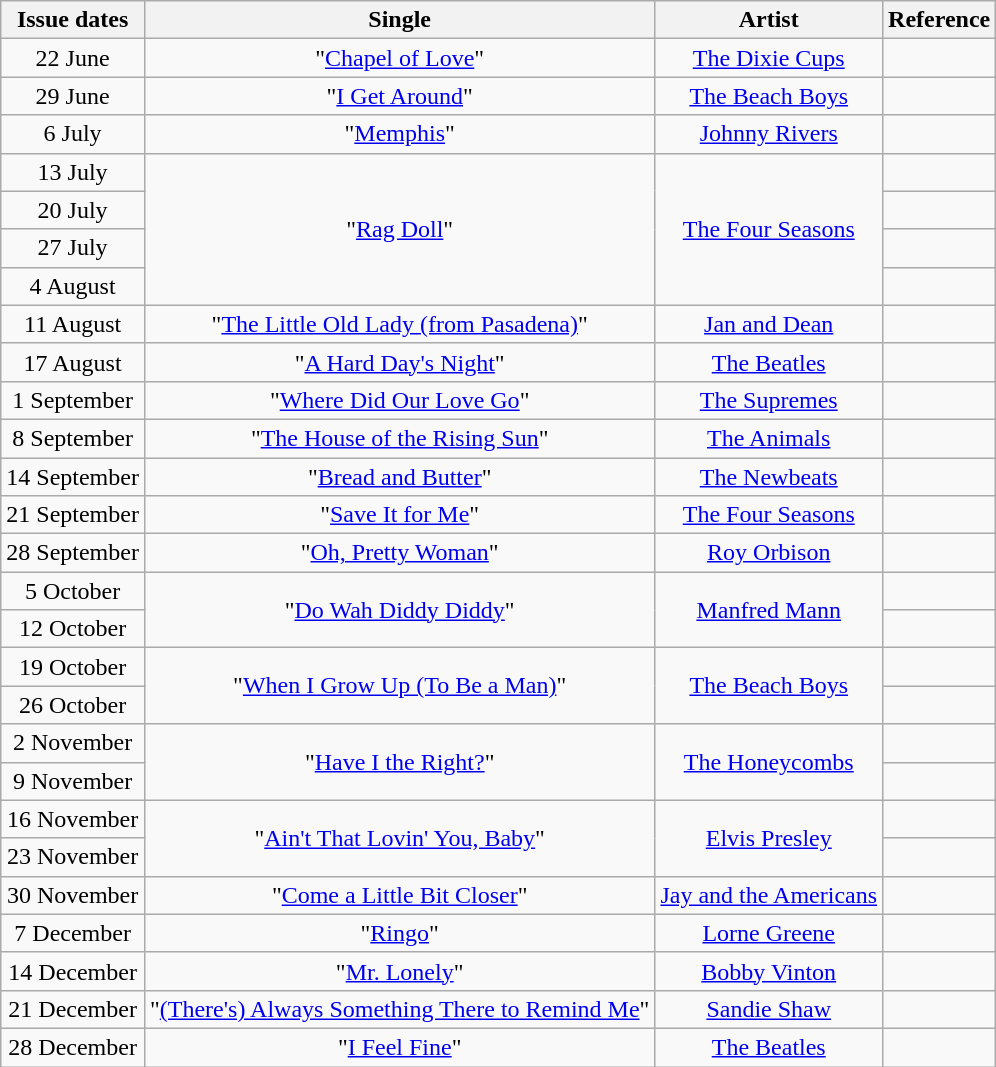<table class="wikitable" style="text-align: center;">
<tr>
<th>Issue dates</th>
<th>Single</th>
<th>Artist</th>
<th>Reference</th>
</tr>
<tr>
<td>22 June</td>
<td>"<a href='#'>Chapel of Love</a>"</td>
<td><a href='#'>The Dixie Cups</a></td>
<td></td>
</tr>
<tr>
<td>29 June</td>
<td>"<a href='#'>I Get Around</a>"</td>
<td><a href='#'>The Beach Boys</a></td>
<td></td>
</tr>
<tr>
<td>6 July</td>
<td>"<a href='#'>Memphis</a>"</td>
<td><a href='#'>Johnny Rivers</a></td>
<td></td>
</tr>
<tr>
<td>13 July</td>
<td rowspan="4">"<a href='#'>Rag Doll</a>"</td>
<td rowspan="4"><a href='#'>The Four Seasons</a></td>
<td></td>
</tr>
<tr>
<td>20 July</td>
<td></td>
</tr>
<tr>
<td>27 July</td>
<td></td>
</tr>
<tr>
<td>4 August</td>
<td></td>
</tr>
<tr>
<td>11 August</td>
<td>"<a href='#'>The Little Old Lady (from Pasadena)</a>"</td>
<td><a href='#'>Jan and Dean</a></td>
<td></td>
</tr>
<tr>
<td>17 August</td>
<td>"<a href='#'>A Hard Day's Night</a>"</td>
<td><a href='#'>The Beatles</a></td>
<td></td>
</tr>
<tr>
<td>1 September</td>
<td>"<a href='#'>Where Did Our Love Go</a>"</td>
<td><a href='#'>The Supremes</a></td>
<td></td>
</tr>
<tr>
<td>8 September</td>
<td>"<a href='#'>The House of the Rising Sun</a>"</td>
<td><a href='#'>The Animals</a></td>
<td></td>
</tr>
<tr>
<td>14 September</td>
<td>"<a href='#'>Bread and Butter</a>"</td>
<td><a href='#'>The Newbeats</a></td>
<td></td>
</tr>
<tr>
<td>21 September</td>
<td>"<a href='#'>Save It for Me</a>"</td>
<td><a href='#'>The Four Seasons</a></td>
<td></td>
</tr>
<tr>
<td>28 September</td>
<td>"<a href='#'>Oh, Pretty Woman</a>"</td>
<td><a href='#'>Roy Orbison</a></td>
<td></td>
</tr>
<tr>
<td>5 October</td>
<td rowspan="2">"<a href='#'>Do Wah Diddy Diddy</a>"</td>
<td rowspan="2"><a href='#'>Manfred Mann</a></td>
<td></td>
</tr>
<tr>
<td>12 October</td>
<td></td>
</tr>
<tr>
<td>19 October</td>
<td rowspan="2">"<a href='#'>When I Grow Up (To Be a Man)</a>"</td>
<td rowspan="2"><a href='#'>The Beach Boys</a></td>
<td></td>
</tr>
<tr>
<td>26 October</td>
<td></td>
</tr>
<tr>
<td>2 November</td>
<td rowspan="2">"<a href='#'>Have I the Right?</a>"</td>
<td rowspan="2"><a href='#'>The Honeycombs</a></td>
<td></td>
</tr>
<tr>
<td>9 November</td>
<td></td>
</tr>
<tr>
<td>16 November</td>
<td rowspan="2">"<a href='#'>Ain't That Lovin' You, Baby</a>"</td>
<td rowspan="2"><a href='#'>Elvis Presley</a></td>
<td></td>
</tr>
<tr>
<td>23 November</td>
<td></td>
</tr>
<tr>
<td>30 November</td>
<td>"<a href='#'>Come a Little Bit Closer</a>"</td>
<td><a href='#'>Jay and the Americans</a></td>
<td></td>
</tr>
<tr>
<td>7 December</td>
<td>"<a href='#'>Ringo</a>"</td>
<td><a href='#'>Lorne Greene</a></td>
<td></td>
</tr>
<tr>
<td>14 December</td>
<td>"<a href='#'>Mr. Lonely</a>"</td>
<td><a href='#'>Bobby Vinton</a></td>
<td></td>
</tr>
<tr>
<td>21 December</td>
<td>"<a href='#'>(There's) Always Something There to Remind Me</a>"</td>
<td><a href='#'>Sandie Shaw</a></td>
<td></td>
</tr>
<tr>
<td>28 December</td>
<td>"<a href='#'>I Feel Fine</a>"</td>
<td><a href='#'>The Beatles</a></td>
<td></td>
</tr>
</table>
